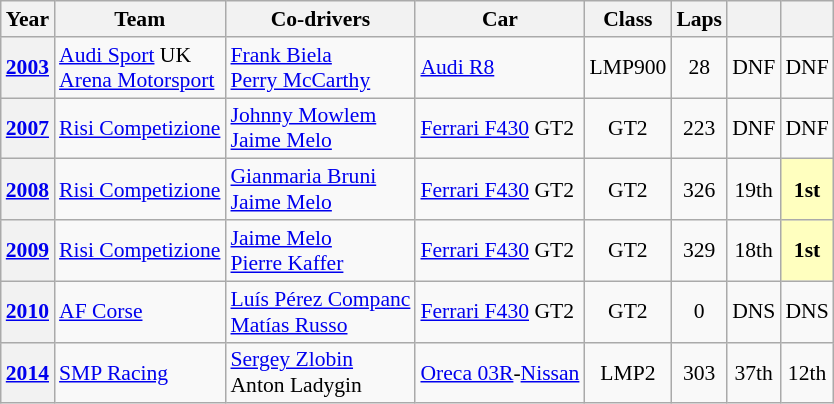<table class="wikitable" style="text-align:center; font-size:90%">
<tr>
<th>Year</th>
<th>Team</th>
<th>Co-drivers</th>
<th>Car</th>
<th>Class</th>
<th>Laps</th>
<th></th>
<th></th>
</tr>
<tr>
<th><a href='#'>2003</a></th>
<td align="left"> <a href='#'>Audi Sport</a> UK<br> <a href='#'>Arena Motorsport</a></td>
<td align="left"> <a href='#'>Frank Biela</a><br> <a href='#'>Perry McCarthy</a></td>
<td align="left"><a href='#'>Audi R8</a></td>
<td>LMP900</td>
<td>28</td>
<td>DNF</td>
<td>DNF</td>
</tr>
<tr>
<th><a href='#'>2007</a></th>
<td align="left" nowrap> <a href='#'>Risi Competizione</a></td>
<td align="left"> <a href='#'>Johnny Mowlem</a><br> <a href='#'>Jaime Melo</a></td>
<td align="left"><a href='#'>Ferrari F430</a> GT2</td>
<td>GT2</td>
<td>223</td>
<td>DNF</td>
<td>DNF</td>
</tr>
<tr>
<th><a href='#'>2008</a></th>
<td align="left"> <a href='#'>Risi Competizione</a></td>
<td align="left"> <a href='#'>Gianmaria Bruni</a><br> <a href='#'>Jaime Melo</a></td>
<td align="left"><a href='#'>Ferrari F430</a> GT2</td>
<td>GT2</td>
<td>326</td>
<td>19th</td>
<td style="background:#ffffbf;"><strong>1st</strong></td>
</tr>
<tr>
<th><a href='#'>2009</a></th>
<td align="left"> <a href='#'>Risi Competizione</a></td>
<td align="left"> <a href='#'>Jaime Melo</a><br> <a href='#'>Pierre Kaffer</a></td>
<td align="left"><a href='#'>Ferrari F430</a> GT2</td>
<td>GT2</td>
<td>329</td>
<td>18th</td>
<td style="background:#ffffbf;"><strong>1st</strong></td>
</tr>
<tr>
<th><a href='#'>2010</a></th>
<td align="left"> <a href='#'>AF Corse</a></td>
<td align="left" nowrap> <a href='#'>Luís Pérez Companc</a><br> <a href='#'>Matías Russo</a></td>
<td align="left" nowrap><a href='#'>Ferrari F430</a> GT2</td>
<td>GT2</td>
<td>0</td>
<td>DNS</td>
<td>DNS</td>
</tr>
<tr>
<th><a href='#'>2014</a></th>
<td align="left"> <a href='#'>SMP Racing</a></td>
<td align="left"> <a href='#'>Sergey Zlobin</a><br> Anton Ladygin</td>
<td align="left" nowrap><a href='#'>Oreca 03R</a>-<a href='#'>Nissan</a></td>
<td>LMP2</td>
<td>303</td>
<td>37th</td>
<td>12th</td>
</tr>
</table>
